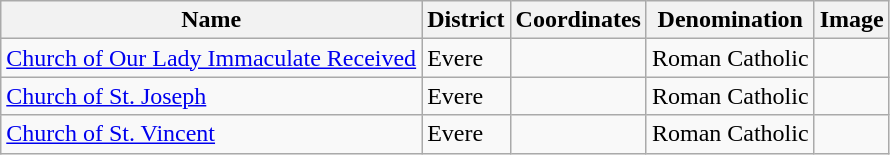<table class="wikitable sortable">
<tr>
<th>Name</th>
<th>District</th>
<th>Coordinates</th>
<th>Denomination</th>
<th>Image</th>
</tr>
<tr>
<td><a href='#'>Church of Our Lady Immaculate Received</a></td>
<td>Evere</td>
<td></td>
<td>Roman Catholic</td>
<td></td>
</tr>
<tr>
<td><a href='#'>Church of St. Joseph</a></td>
<td>Evere</td>
<td></td>
<td>Roman Catholic</td>
<td></td>
</tr>
<tr>
<td><a href='#'>Church of St. Vincent</a></td>
<td>Evere</td>
<td></td>
<td>Roman Catholic</td>
<td></td>
</tr>
</table>
